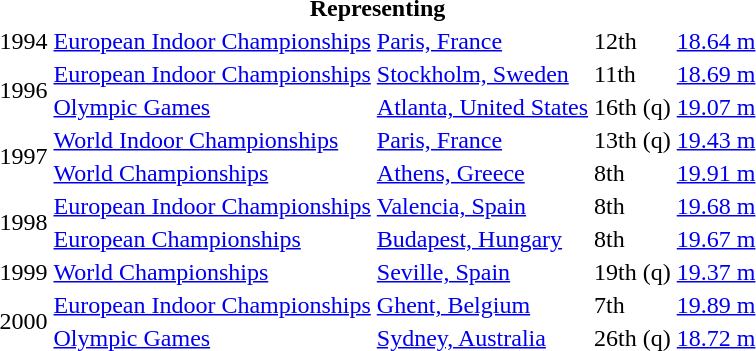<table>
<tr>
<th colspan="5">Representing </th>
</tr>
<tr>
<td>1994</td>
<td><a href='#'>European Indoor Championships</a></td>
<td><a href='#'>Paris, France</a></td>
<td>12th</td>
<td><a href='#'>18.64 m</a></td>
</tr>
<tr>
<td rowspan=2>1996</td>
<td><a href='#'>European Indoor Championships</a></td>
<td><a href='#'>Stockholm, Sweden</a></td>
<td>11th</td>
<td><a href='#'>18.69 m</a></td>
</tr>
<tr>
<td><a href='#'>Olympic Games</a></td>
<td><a href='#'>Atlanta, United States</a></td>
<td>16th (q)</td>
<td><a href='#'>19.07 m</a></td>
</tr>
<tr>
<td rowspan=2>1997</td>
<td><a href='#'>World Indoor Championships</a></td>
<td><a href='#'>Paris, France</a></td>
<td>13th (q)</td>
<td><a href='#'>19.43 m</a></td>
</tr>
<tr>
<td><a href='#'>World Championships</a></td>
<td><a href='#'>Athens, Greece</a></td>
<td>8th</td>
<td><a href='#'>19.91 m</a></td>
</tr>
<tr>
<td rowspan=2>1998</td>
<td><a href='#'>European Indoor Championships</a></td>
<td><a href='#'>Valencia, Spain</a></td>
<td>8th</td>
<td><a href='#'>19.68 m</a></td>
</tr>
<tr>
<td><a href='#'>European Championships</a></td>
<td><a href='#'>Budapest, Hungary</a></td>
<td>8th</td>
<td><a href='#'>19.67 m</a></td>
</tr>
<tr>
<td>1999</td>
<td><a href='#'>World Championships</a></td>
<td><a href='#'>Seville, Spain</a></td>
<td>19th (q)</td>
<td><a href='#'>19.37 m</a></td>
</tr>
<tr>
<td rowspan=2>2000</td>
<td><a href='#'>European Indoor Championships</a></td>
<td><a href='#'>Ghent, Belgium</a></td>
<td>7th</td>
<td><a href='#'>19.89 m</a></td>
</tr>
<tr>
<td><a href='#'>Olympic Games</a></td>
<td><a href='#'>Sydney, Australia</a></td>
<td>26th (q)</td>
<td><a href='#'>18.72 m</a></td>
</tr>
</table>
